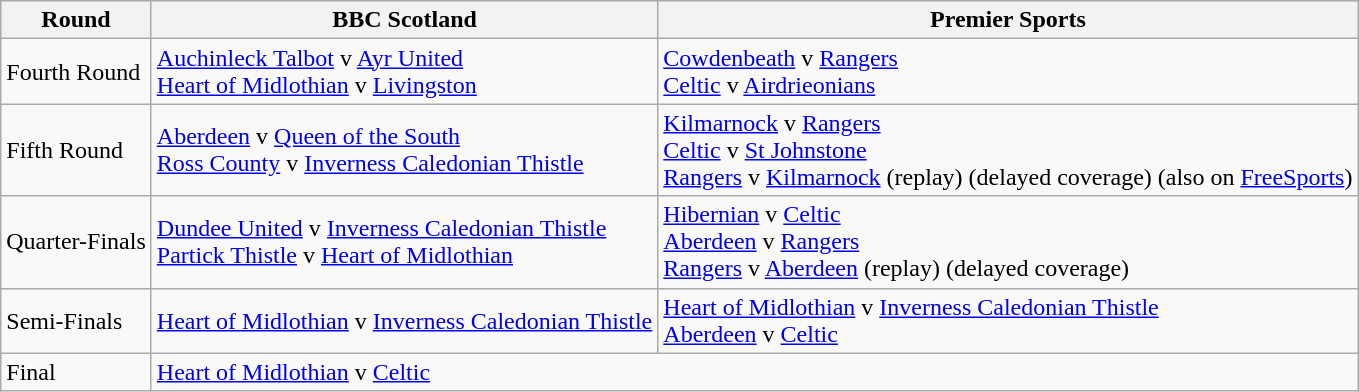<table class="wikitable">
<tr>
<th>Round</th>
<th>BBC Scotland</th>
<th>Premier Sports</th>
</tr>
<tr>
<td>Fourth Round</td>
<td><a href='#'>Auchinleck Talbot</a> v <a href='#'>Ayr United</a> <br> <a href='#'>Heart of Midlothian</a> v <a href='#'>Livingston</a></td>
<td><a href='#'>Cowdenbeath</a> v <a href='#'>Rangers</a> <br> <a href='#'>Celtic</a> v <a href='#'>Airdrieonians</a></td>
</tr>
<tr>
<td>Fifth Round</td>
<td><a href='#'>Aberdeen</a> v <a href='#'>Queen of the South</a> <br> <a href='#'>Ross County</a> v <a href='#'>Inverness Caledonian Thistle</a></td>
<td><a href='#'>Kilmarnock</a> v <a href='#'>Rangers</a> <br> <a href='#'>Celtic</a> v <a href='#'>St Johnstone</a> <br> <a href='#'>Rangers</a> v <a href='#'>Kilmarnock</a> (replay) (delayed coverage) (also on <a href='#'>FreeSports</a>)</td>
</tr>
<tr>
<td>Quarter-Finals</td>
<td><a href='#'>Dundee United</a> v <a href='#'>Inverness Caledonian Thistle</a> <br> <a href='#'>Partick Thistle</a> v <a href='#'>Heart of Midlothian</a></td>
<td><a href='#'>Hibernian</a> v <a href='#'>Celtic</a> <br> <a href='#'>Aberdeen</a> v <a href='#'>Rangers</a> <br> <a href='#'>Rangers</a> v <a href='#'>Aberdeen</a> (replay) (delayed coverage)</td>
</tr>
<tr>
<td>Semi-Finals</td>
<td><a href='#'>Heart of Midlothian</a> v <a href='#'>Inverness Caledonian Thistle</a></td>
<td><a href='#'>Heart of Midlothian</a> v <a href='#'>Inverness Caledonian Thistle</a> <br> <a href='#'>Aberdeen</a> v <a href='#'>Celtic</a></td>
</tr>
<tr>
<td>Final</td>
<td colspan="2"><a href='#'>Heart of Midlothian</a> v <a href='#'>Celtic</a></td>
</tr>
</table>
